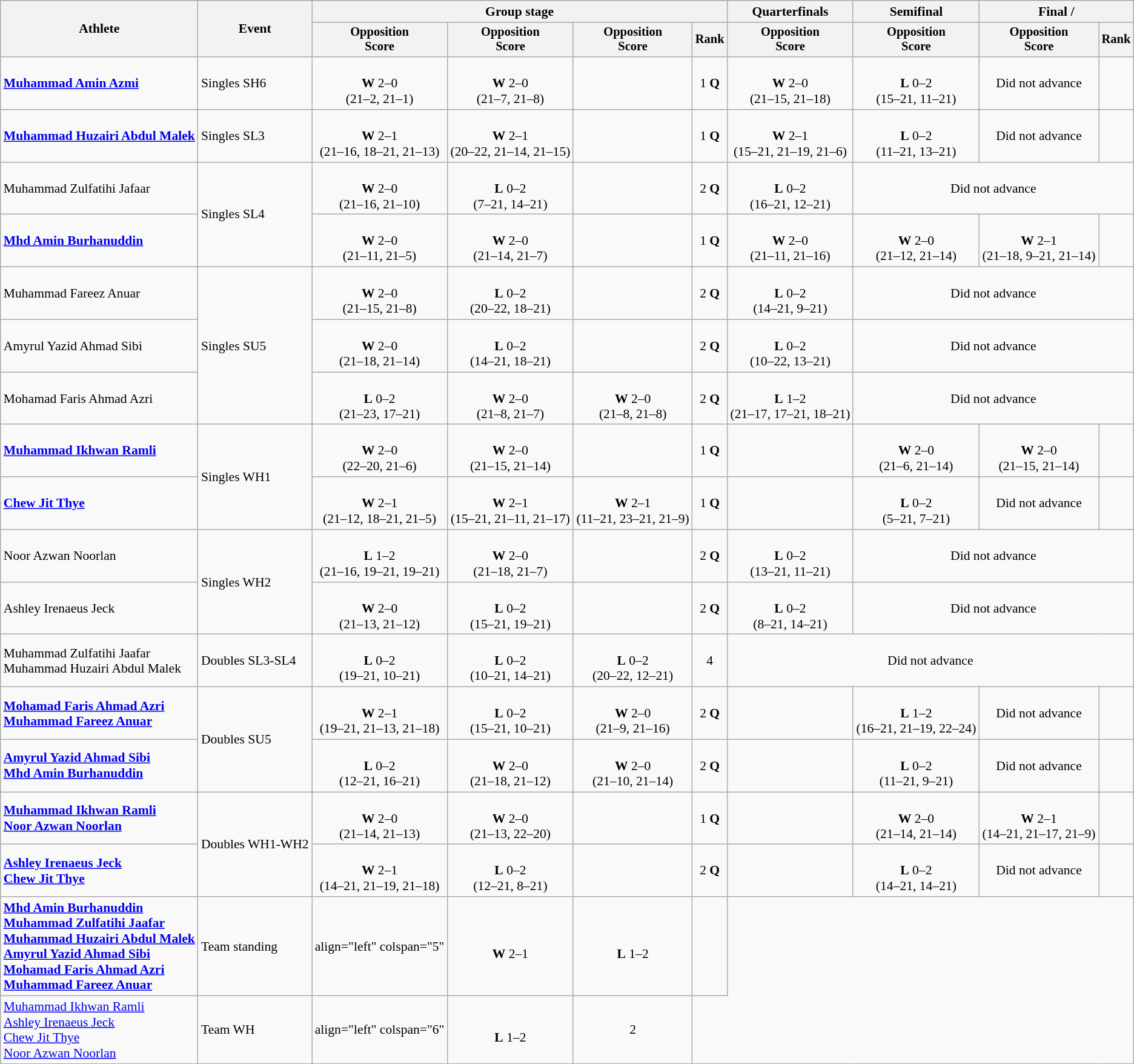<table class="wikitable" style="font-size:90%; text-align:center">
<tr>
<th rowspan="2">Athlete</th>
<th rowspan="2">Event</th>
<th colspan="4">Group stage</th>
<th>Quarterfinals</th>
<th>Semifinal</th>
<th colspan="2">Final / </th>
</tr>
<tr style="font-size:95%">
<th>Opposition<br>Score</th>
<th>Opposition<br>Score</th>
<th>Opposition<br>Score</th>
<th>Rank</th>
<th>Opposition<br>Score</th>
<th>Opposition<br>Score</th>
<th>Opposition<br>Score</th>
<th>Rank</th>
</tr>
<tr>
<td align="left"><strong><a href='#'>Muhammad Amin Azmi</a></strong></td>
<td align="left">Singles SH6</td>
<td><br><strong>W</strong> 2–0<br>(21–2, 21–1)</td>
<td><br><strong>W</strong> 2–0<br>(21–7, 21–8)</td>
<td></td>
<td>1 <strong>Q</strong></td>
<td><br><strong>W</strong> 2–0<br>(21–15, 21–18)</td>
<td><br><strong>L</strong> 0–2<br>(15–21, 11–21)</td>
<td>Did not advance</td>
<td></td>
</tr>
<tr>
<td align="left"><strong><a href='#'>Muhammad Huzairi Abdul Malek</a></strong></td>
<td align="left">Singles SL3</td>
<td><br><strong>W</strong> 2–1<br>(21–16, 18–21, 21–13)</td>
<td><br><strong>W</strong> 2–1<br>(20–22, 21–14, 21–15)</td>
<td></td>
<td>1 <strong>Q</strong></td>
<td><br><strong>W</strong> 2–1<br> (15–21, 21–19, 21–6)</td>
<td><br><strong>L</strong> 0–2<br>(11–21, 13–21)</td>
<td>Did not advance</td>
<td></td>
</tr>
<tr>
<td align="left">Muhammad Zulfatihi Jafaar</td>
<td align="left" rowspan="2">Singles SL4</td>
<td><br><strong>W</strong> 2–0<br>(21–16, 21–10)</td>
<td><br><strong>L</strong> 0–2<br>(7–21, 14–21)</td>
<td></td>
<td>2 <strong>Q</strong></td>
<td><br><strong>L</strong> 0–2<br>(16–21, 12–21)</td>
<td colspan="3">Did not advance</td>
</tr>
<tr>
<td align="left"><strong><a href='#'>Mhd Amin Burhanuddin</a></strong></td>
<td><br><strong>W</strong> 2–0<br> (21–11, 21–5)</td>
<td><br><strong>W</strong> 2–0<br> (21–14, 21–7)</td>
<td></td>
<td>1 <strong>Q</strong></td>
<td><br><strong>W</strong> 2–0<br> (21–11, 21–16)</td>
<td><br><strong>W</strong> 2–0<br>(21–12, 21–14)</td>
<td><br><strong>W</strong> 2–1<br>(21–18, 9–21, 21–14)</td>
<td></td>
</tr>
<tr>
<td align="left">Muhammad Fareez Anuar</td>
<td align="left" rowspan="3">Singles SU5</td>
<td><br><strong>W</strong> 2–0<br> (21–15, 21–8)</td>
<td><br><strong>L</strong> 0–2<br> (20–22, 18–21)</td>
<td></td>
<td>2 <strong>Q</strong></td>
<td><br><strong>L</strong> 0–2<br> (14–21, 9–21)</td>
<td colspan="3">Did not advance</td>
</tr>
<tr>
<td align="left">Amyrul Yazid Ahmad Sibi</td>
<td><br><strong>W</strong> 2–0<br> (21–18, 21–14)</td>
<td><br><strong>L</strong> 0–2<br> (14–21, 18–21)</td>
<td></td>
<td>2 <strong>Q</strong></td>
<td><br><strong>L</strong> 0–2<br> (10–22, 13–21)</td>
<td colspan="3">Did not advance</td>
</tr>
<tr>
<td align="left">Mohamad Faris Ahmad Azri</td>
<td><br><strong>L</strong> 0–2<br> (21–23, 17–21)</td>
<td><br><strong>W</strong> 2–0<br> (21–8, 21–7)</td>
<td><br><strong>W</strong> 2–0<br> (21–8, 21–8)</td>
<td>2 <strong>Q</strong></td>
<td><br><strong>L</strong> 1–2<br> (21–17, 17–21, 18–21)</td>
<td colspan="3">Did not advance</td>
</tr>
<tr>
<td align="left"><strong><a href='#'>Muhammad Ikhwan Ramli</a></strong></td>
<td align="left" rowspan="2">Singles WH1</td>
<td><br><strong>W</strong> 2–0<br> (22–20, 21–6)</td>
<td><br><strong>W</strong> 2–0<br> (21–15, 21–14)</td>
<td></td>
<td>1 <strong>Q</strong></td>
<td></td>
<td><br><strong>W</strong> 2–0<br> (21–6, 21–14)</td>
<td><br><strong>W</strong> 2–0<br> (21–15, 21–14)</td>
<td></td>
</tr>
<tr>
<td align="left"><strong><a href='#'>Chew Jit Thye</a></strong></td>
<td><br><strong>W</strong> 2–1<br> (21–12, 18–21, 21–5)</td>
<td><br><strong>W</strong> 2–1<br> (15–21, 21–11, 21–17)</td>
<td><br><strong>W</strong> 2–1<br> (11–21, 23–21, 21–9)</td>
<td>1 <strong>Q</strong></td>
<td></td>
<td><br><strong>L</strong> 0–2<br> (5–21, 7–21)</td>
<td>Did not advance</td>
<td></td>
</tr>
<tr>
<td align="left">Noor Azwan Noorlan</td>
<td align="left" rowspan="2">Singles WH2</td>
<td><br><strong>L</strong> 1–2<br> (21–16, 19–21, 19–21)</td>
<td><br><strong>W</strong> 2–0<br> (21–18, 21–7)</td>
<td></td>
<td>2 <strong>Q</strong></td>
<td><br><strong>L</strong> 0–2<br> (13–21, 11–21)</td>
<td colspan="3">Did not advance</td>
</tr>
<tr>
<td align="left">Ashley Irenaeus Jeck</td>
<td><br><strong>W</strong> 2–0<br> (21–13, 21–12)</td>
<td><br><strong>L</strong> 0–2<br> (15–21, 19–21)</td>
<td></td>
<td>2 <strong>Q</strong></td>
<td><br><strong>L</strong> 0–2<br> (8–21, 14–21)</td>
<td colspan="3">Did not advance</td>
</tr>
<tr>
<td align="left">Muhammad Zulfatihi Jaafar<br>Muhammad Huzairi Abdul Malek</td>
<td align="left">Doubles SL3-SL4</td>
<td><br><strong>L</strong> 0–2<br> (19–21, 10–21)</td>
<td><br><strong>L</strong> 0–2<br> (10–21, 14–21)</td>
<td><br><strong>L</strong> 0–2<br> (20–22, 12–21)</td>
<td>4</td>
<td colspan="4">Did not advance</td>
</tr>
<tr>
<td align="left"><strong><a href='#'>Mohamad Faris Ahmad Azri</a><br><a href='#'>Muhammad Fareez Anuar</a></strong></td>
<td align="left" rowspan="2">Doubles SU5</td>
<td><br><strong>W</strong> 2–1<br> (19–21, 21–13, 21–18)</td>
<td><br><strong>L</strong> 0–2<br> (15–21, 10–21)</td>
<td><br><strong>W</strong> 2–0<br> (21–9, 21–16)</td>
<td>2 <strong>Q</strong></td>
<td></td>
<td><br><strong>L</strong> 1–2<br> (16–21, 21–19, 22–24)</td>
<td>Did not advance</td>
<td></td>
</tr>
<tr>
<td align="left"><strong><a href='#'>Amyrul Yazid Ahmad Sibi</a><br><a href='#'>Mhd Amin Burhanuddin</a></strong></td>
<td><br><strong>L</strong> 0–2<br> (12–21, 16–21)</td>
<td><br><strong>W</strong> 2–0<br> (21–18, 21–12)</td>
<td><br><strong>W</strong> 2–0<br> (21–10, 21–14)</td>
<td>2 <strong>Q</strong></td>
<td></td>
<td><br><strong>L</strong> 0–2<br> (11–21, 9–21)</td>
<td>Did not advance</td>
<td></td>
</tr>
<tr>
<td align="left"><strong><a href='#'>Muhammad Ikhwan Ramli</a><br><a href='#'>Noor Azwan Noorlan</a></strong></td>
<td align="left" rowspan="2">Doubles WH1-WH2</td>
<td><br><strong>W</strong> 2–0<br> (21–14, 21–13)</td>
<td><br><strong>W</strong> 2–0<br> (21–13, 22–20)</td>
<td></td>
<td>1 <strong>Q</strong></td>
<td></td>
<td><br><strong>W</strong> 2–0<br> (21–14, 21–14)</td>
<td><br><strong>W</strong> 2–1<br> (14–21, 21–17, 21–9)</td>
<td></td>
</tr>
<tr>
<td align="left"><strong><a href='#'>Ashley Irenaeus Jeck</a><br><a href='#'>Chew Jit Thye</a></strong></td>
<td><br><strong>W</strong> 2–1<br> (14–21, 21–19, 21–18)</td>
<td><br><strong>L</strong> 0–2<br> (12–21, 8–21)</td>
<td></td>
<td>2 <strong>Q</strong></td>
<td></td>
<td><br><strong>L</strong> 0–2<br> (14–21, 14–21)</td>
<td>Did not advance</td>
<td></td>
</tr>
<tr>
<td align="left"><strong><a href='#'>Mhd Amin Burhanuddin</a><br><a href='#'>Muhammad Zulfatihi Jaafar</a><br><a href='#'>Muhammad Huzairi Abdul Malek</a><br><a href='#'>Amyrul Yazid Ahmad Sibi</a><br><a href='#'>Mohamad Faris Ahmad Azri</a><br><a href='#'>Muhammad Fareez Anuar</a></strong></td>
<td align="left">Team standing</td>
<td>align="left" colspan="5" </td>
<td><br><strong>W</strong> 2–1</td>
<td><br><strong>L</strong> 1–2</td>
<td></td>
</tr>
<tr>
<td align="left"><a href='#'>Muhammad Ikhwan Ramli</a><br><a href='#'>Ashley Irenaeus Jeck</a><br><a href='#'>Chew Jit Thye</a><br><a href='#'>Noor Azwan Noorlan</a></td>
<td align="left">Team WH</td>
<td>align="left" colspan="6" </td>
<td><br><strong>L</strong> 1–2</td>
<td>2</td>
</tr>
</table>
